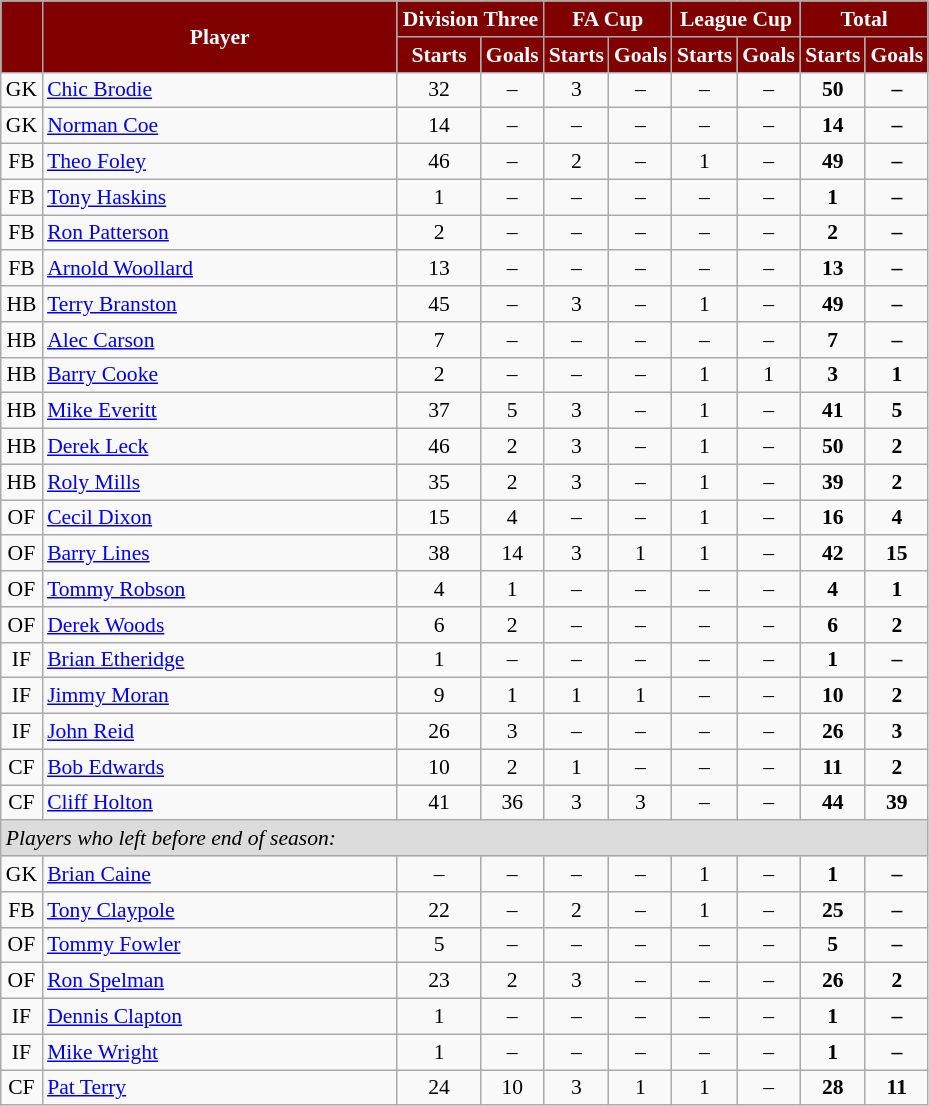<table class="wikitable"  style="text-align:center; font-size:90%; width:49%;">
<tr>
<th rowspan="2" style="background:maroon; color:white;  width: 4%"></th>
<th rowspan="2" style="background:maroon; color:white; ">Player</th>
<th colspan="2" style="background:maroon; color:white; ">Division Three</th>
<th colspan="2" style="background:maroon; color:white; ">FA Cup</th>
<th colspan="2" style="background:maroon; color:white; ">League Cup</th>
<th colspan="2" style="background:maroon; color:white; ">Total</th>
</tr>
<tr>
<th style="background:maroon; color:white;  width: 9%;">Starts</th>
<th style="background:maroon; color:white;  width: 6%;">Goals</th>
<th style="background:maroon; color:white;  width: 4%;">Starts</th>
<th style="background:maroon; color:white;  width: 4%;">Goals</th>
<th style="background:maroon; color:white;  width: 4%;">Starts</th>
<th style="background:maroon; color:white;  width: 4%;">Goals</th>
<th style="background:maroon; color:white;  width: 4%;">Starts</th>
<th style="background:maroon; color:white;  width: 4%;">Goals</th>
</tr>
<tr>
<td>GK</td>
<td style="text-align:left;"><a href='#'>Chic Brodie</a></td>
<td>32</td>
<td>–</td>
<td>3</td>
<td>–</td>
<td>–</td>
<td>–</td>
<td><strong>50</strong></td>
<td><strong>–</strong></td>
</tr>
<tr>
<td>GK</td>
<td style="text-align:left;"><a href='#'>Norman Coe</a></td>
<td>14</td>
<td>–</td>
<td>–</td>
<td>–</td>
<td>–</td>
<td>–</td>
<td><strong>14</strong></td>
<td><strong>–</strong></td>
</tr>
<tr>
<td>FB</td>
<td style="text-align:left;"><a href='#'>Theo Foley</a></td>
<td>46</td>
<td>–</td>
<td>2</td>
<td>–</td>
<td>1</td>
<td>–</td>
<td><strong>49</strong></td>
<td><strong>–</strong></td>
</tr>
<tr>
<td>FB</td>
<td style="text-align:left;"><a href='#'>Tony Haskins</a></td>
<td>1</td>
<td>–</td>
<td>–</td>
<td>–</td>
<td>–</td>
<td>–</td>
<td><strong>1</strong></td>
<td><strong>–</strong></td>
</tr>
<tr>
<td>FB</td>
<td style="text-align:left;"><a href='#'>Ron Patterson</a></td>
<td>2</td>
<td>–</td>
<td>–</td>
<td>–</td>
<td>–</td>
<td>–</td>
<td><strong>2</strong></td>
<td><strong>–</strong></td>
</tr>
<tr>
<td>FB</td>
<td style="text-align:left;"><a href='#'>Arnold Woollard</a></td>
<td>13</td>
<td>–</td>
<td>–</td>
<td>–</td>
<td>–</td>
<td>–</td>
<td><strong>13</strong></td>
<td><strong>–</strong></td>
</tr>
<tr>
<td>HB</td>
<td style="text-align:left;"><a href='#'>Terry Branston</a></td>
<td>45</td>
<td>–</td>
<td>3</td>
<td>–</td>
<td>1</td>
<td>–</td>
<td><strong>49</strong></td>
<td><strong>–</strong></td>
</tr>
<tr>
<td>HB</td>
<td style="text-align:left;"><a href='#'>Alec Carson</a></td>
<td>7</td>
<td>–</td>
<td>–</td>
<td>–</td>
<td>–</td>
<td>–</td>
<td><strong>7</strong></td>
<td><strong>–</strong></td>
</tr>
<tr>
<td>HB</td>
<td style="text-align:left;"><a href='#'>Barry Cooke</a></td>
<td>2</td>
<td>–</td>
<td>–</td>
<td>–</td>
<td>1</td>
<td>1</td>
<td><strong>3</strong></td>
<td><strong>1</strong></td>
</tr>
<tr>
<td>HB</td>
<td style="text-align:left;"><a href='#'>Mike Everitt</a></td>
<td>37</td>
<td>5</td>
<td>3</td>
<td>–</td>
<td>1</td>
<td>–</td>
<td><strong>41</strong></td>
<td><strong>5</strong></td>
</tr>
<tr>
<td>HB</td>
<td style="text-align:left;"><a href='#'>Derek Leck</a></td>
<td>46</td>
<td>2</td>
<td>3</td>
<td>–</td>
<td>1</td>
<td>–</td>
<td><strong>50</strong></td>
<td><strong>2</strong></td>
</tr>
<tr>
<td>HB</td>
<td style="text-align:left;"><a href='#'>Roly Mills</a></td>
<td>35</td>
<td>2</td>
<td>3</td>
<td>–</td>
<td>1</td>
<td>–</td>
<td><strong>39</strong></td>
<td><strong>2</strong></td>
</tr>
<tr>
<td>OF</td>
<td style="text-align:left;"><a href='#'>Cecil Dixon</a></td>
<td>15</td>
<td>4</td>
<td>–</td>
<td>–</td>
<td>1</td>
<td>–</td>
<td><strong>16</strong></td>
<td><strong>4</strong></td>
</tr>
<tr>
<td>OF</td>
<td style="text-align:left;"><a href='#'>Barry Lines</a></td>
<td>38</td>
<td>14</td>
<td>3</td>
<td>1</td>
<td>1</td>
<td>–</td>
<td><strong>42</strong></td>
<td><strong>15</strong></td>
</tr>
<tr>
<td>OF</td>
<td style="text-align:left;"><a href='#'>Tommy Robson</a></td>
<td>4</td>
<td>1</td>
<td>–</td>
<td>–</td>
<td>–</td>
<td>–</td>
<td><strong>4</strong></td>
<td><strong>1</strong></td>
</tr>
<tr>
<td>OF</td>
<td style="text-align:left;"><a href='#'>Derek Woods</a></td>
<td>6</td>
<td>2</td>
<td>–</td>
<td>–</td>
<td>–</td>
<td>–</td>
<td><strong>6</strong></td>
<td><strong>2</strong></td>
</tr>
<tr>
<td>IF</td>
<td style="text-align:left;"><a href='#'>Brian Etheridge</a></td>
<td>1</td>
<td>–</td>
<td>–</td>
<td>–</td>
<td>–</td>
<td>–</td>
<td><strong>1</strong></td>
<td><strong>–</strong></td>
</tr>
<tr>
<td>IF</td>
<td style="text-align:left;"><a href='#'>Jimmy Moran</a></td>
<td>9</td>
<td>1</td>
<td>1</td>
<td>1</td>
<td>–</td>
<td>–</td>
<td><strong>10</strong></td>
<td><strong>2</strong></td>
</tr>
<tr>
<td>IF</td>
<td style="text-align:left;"><a href='#'>John Reid</a></td>
<td>26</td>
<td>3</td>
<td>–</td>
<td>–</td>
<td>–</td>
<td>–</td>
<td><strong>26</strong></td>
<td><strong>3</strong></td>
</tr>
<tr>
<td>CF</td>
<td style="text-align:left;"><a href='#'>Bob Edwards</a></td>
<td>10</td>
<td>2</td>
<td>1</td>
<td>–</td>
<td>–</td>
<td>–</td>
<td><strong>11</strong></td>
<td><strong>2</strong></td>
</tr>
<tr>
<td>CF</td>
<td style="text-align:left;"><a href='#'>Cliff Holton</a></td>
<td>41</td>
<td>36</td>
<td>3</td>
<td>3</td>
<td>–</td>
<td>–</td>
<td><strong>44</strong></td>
<td><strong>39</strong></td>
</tr>
<tr>
<td colspan="20" style="background:#dcdcdc; text-align:left;"><em>Players who left before end of season:</em></td>
</tr>
<tr>
<td>GK</td>
<td style="text-align:left;"><a href='#'>Brian Caine</a></td>
<td>–</td>
<td>–</td>
<td>–</td>
<td>–</td>
<td>1</td>
<td>–</td>
<td><strong>1</strong></td>
<td><strong>–</strong></td>
</tr>
<tr>
<td>FB</td>
<td style="text-align:left;"><a href='#'>Tony Claypole</a></td>
<td>22</td>
<td>–</td>
<td>2</td>
<td>–</td>
<td>1</td>
<td>–</td>
<td><strong>25</strong></td>
<td><strong>–</strong></td>
</tr>
<tr>
<td>OF</td>
<td style="text-align:left;"><a href='#'>Tommy Fowler</a></td>
<td>5</td>
<td>–</td>
<td>–</td>
<td>–</td>
<td>–</td>
<td>–</td>
<td><strong>5</strong></td>
<td><strong>–</strong></td>
</tr>
<tr>
<td>OF</td>
<td style="text-align:left;"><a href='#'>Ron Spelman</a></td>
<td>23</td>
<td>2</td>
<td>3</td>
<td>–</td>
<td>–</td>
<td>–</td>
<td><strong>26</strong></td>
<td><strong>2</strong></td>
</tr>
<tr>
<td>IF</td>
<td style="text-align:left;"><a href='#'>Dennis Clapton</a></td>
<td>1</td>
<td>–</td>
<td>–</td>
<td>–</td>
<td>–</td>
<td>–</td>
<td><strong>1</strong></td>
<td><strong>–</strong></td>
</tr>
<tr>
<td>IF</td>
<td style="text-align:left;"><a href='#'>Mike Wright</a></td>
<td>1</td>
<td>–</td>
<td>–</td>
<td>–</td>
<td>–</td>
<td>–</td>
<td><strong>1</strong></td>
<td><strong>–</strong></td>
</tr>
<tr>
<td>CF</td>
<td style="text-align:left;"><a href='#'>Pat Terry</a></td>
<td>24</td>
<td>10</td>
<td>3</td>
<td>1</td>
<td>1</td>
<td>–</td>
<td><strong>28</strong></td>
<td><strong>11</strong></td>
</tr>
</table>
